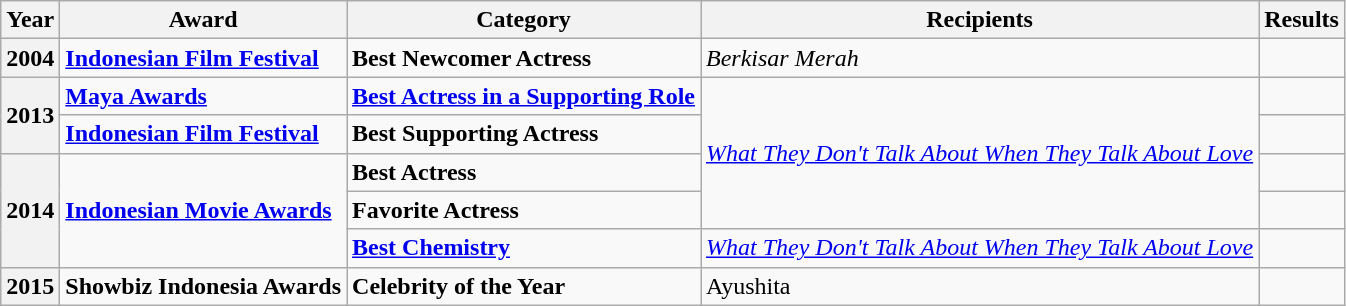<table class="wikitable">
<tr>
<th>Year</th>
<th>Award</th>
<th>Category</th>
<th>Recipients</th>
<th>Results</th>
</tr>
<tr>
<th>2004</th>
<td><strong><a href='#'>Indonesian Film Festival</a></strong></td>
<td><strong>Best Newcomer Actress</strong></td>
<td><em>Berkisar Merah</em></td>
<td></td>
</tr>
<tr>
<th rowspan= "2">2013</th>
<td><strong><a href='#'>Maya Awards</a></strong></td>
<td><strong><a href='#'>Best Actress in a Supporting Role</a></strong></td>
<td rowspan= "4"><em><a href='#'>What They Don't Talk About When They Talk About Love</a></em></td>
<td></td>
</tr>
<tr>
<td><strong><a href='#'>Indonesian Film Festival</a></strong></td>
<td><strong>Best Supporting Actress</strong></td>
<td></td>
</tr>
<tr>
<th rowspan= "3">2014</th>
<td rowspan= "3"><strong><a href='#'>Indonesian Movie Awards</a></strong></td>
<td><strong>Best Actress</strong></td>
<td></td>
</tr>
<tr>
<td><strong>Favorite Actress</strong></td>
<td></td>
</tr>
<tr>
<td><strong><a href='#'>Best Chemistry</a></strong> <strong></strong></td>
<td><em><a href='#'>What They Don't Talk About When They Talk About Love</a></em></td>
<td></td>
</tr>
<tr>
<th>2015</th>
<td><strong>Showbiz Indonesia Awards</strong></td>
<td><strong>Celebrity of the Year</strong></td>
<td>Ayushita</td>
<td></td>
</tr>
</table>
